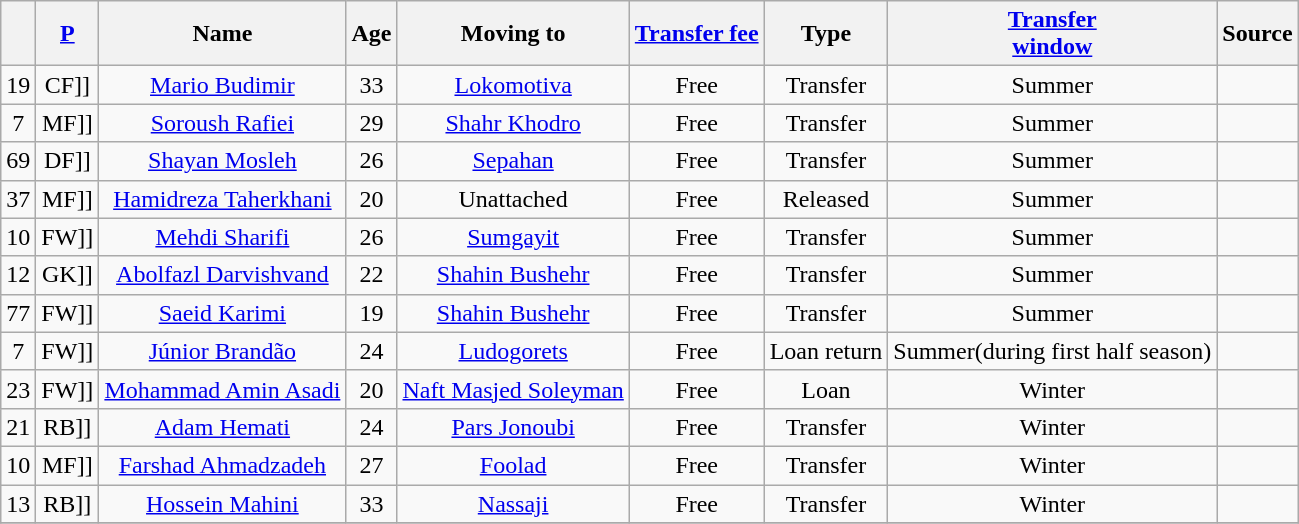<table class="wikitable sortable " style="text-align:center">
<tr>
<th></th>
<th><a href='#'>P</a></th>
<th>Name</th>
<th>Age</th>
<th>Moving to</th>
<th><a href='#'>Transfer fee</a></th>
<th>Type</th>
<th><a href='#'>Transfer<br>window</a></th>
<th>Source</th>
</tr>
<tr>
<td>19</td>
<td [[>CF]]</td>
<td> <a href='#'>Mario Budimir</a></td>
<td>33</td>
<td> <a href='#'>Lokomotiva</a></td>
<td>Free</td>
<td>Transfer</td>
<td>Summer</td>
<td></td>
</tr>
<tr>
<td>7</td>
<td [[>MF]]</td>
<td><a href='#'>Soroush Rafiei</a></td>
<td>29</td>
<td><a href='#'>Shahr Khodro</a></td>
<td>Free</td>
<td>Transfer</td>
<td>Summer</td>
<td></td>
</tr>
<tr>
<td>69</td>
<td [[>DF]]</td>
<td><a href='#'>Shayan Mosleh</a></td>
<td>26</td>
<td><a href='#'>Sepahan</a></td>
<td>Free</td>
<td>Transfer</td>
<td>Summer</td>
<td></td>
</tr>
<tr>
<td>37</td>
<td [[>MF]]</td>
<td><a href='#'>Hamidreza Taherkhani</a></td>
<td>20</td>
<td>Unattached</td>
<td>Free</td>
<td>Released</td>
<td>Summer</td>
<td></td>
</tr>
<tr>
<td>10</td>
<td [[>FW]]</td>
<td><a href='#'>Mehdi Sharifi</a></td>
<td>26</td>
<td> <a href='#'>Sumgayit</a></td>
<td>Free</td>
<td>Transfer</td>
<td>Summer</td>
<td></td>
</tr>
<tr>
<td>12</td>
<td [[>GK]]</td>
<td><a href='#'>Abolfazl Darvishvand</a></td>
<td>22</td>
<td><a href='#'>Shahin Bushehr</a></td>
<td>Free</td>
<td>Transfer</td>
<td>Summer</td>
<td></td>
</tr>
<tr>
<td>77</td>
<td [[>FW]]</td>
<td><a href='#'>Saeid Karimi</a></td>
<td>19</td>
<td><a href='#'>Shahin Bushehr</a></td>
<td>Free</td>
<td>Transfer</td>
<td>Summer</td>
<td></td>
</tr>
<tr>
<td>7</td>
<td [[>FW]]</td>
<td> <a href='#'>Júnior Brandão</a></td>
<td>24</td>
<td> <a href='#'>Ludogorets</a></td>
<td>Free</td>
<td>Loan return</td>
<td>Summer(during first half season)</td>
<td></td>
</tr>
<tr>
<td>23</td>
<td [[>FW]]</td>
<td><a href='#'>Mohammad Amin Asadi</a></td>
<td>20</td>
<td><a href='#'>Naft Masjed Soleyman</a></td>
<td>Free</td>
<td>Loan</td>
<td>Winter</td>
<td></td>
</tr>
<tr>
<td>21</td>
<td [[>RB]]</td>
<td><a href='#'>Adam Hemati</a></td>
<td>24</td>
<td><a href='#'>Pars Jonoubi</a></td>
<td>Free</td>
<td>Transfer</td>
<td>Winter</td>
<td></td>
</tr>
<tr>
<td>10</td>
<td [[>MF]]</td>
<td><a href='#'>Farshad Ahmadzadeh</a></td>
<td>27</td>
<td><a href='#'>Foolad</a></td>
<td>Free</td>
<td>Transfer</td>
<td>Winter</td>
<td></td>
</tr>
<tr>
<td>13</td>
<td [[>RB]]</td>
<td><a href='#'>Hossein Mahini</a></td>
<td>33</td>
<td><a href='#'>Nassaji</a></td>
<td>Free</td>
<td>Transfer</td>
<td>Winter</td>
<td></td>
</tr>
<tr>
</tr>
</table>
